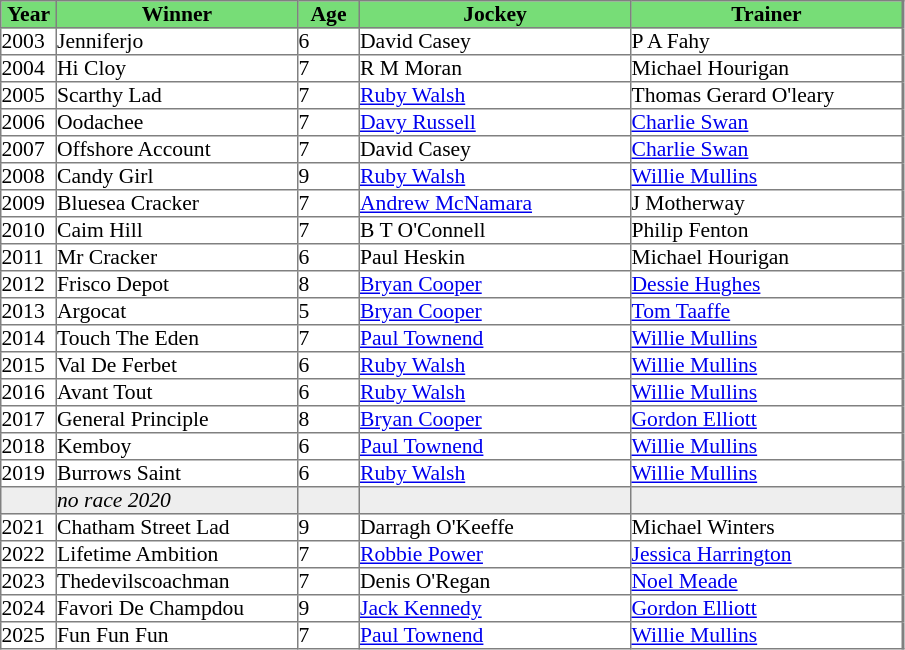<table class = "sortable" | border="1" cellpadding="0" style="border-collapse: collapse; font-size:90%">
<tr bgcolor="#77dd77" align="center">
<th width="36px"><strong>Year</strong><br></th>
<th width="160px"><strong>Winner</strong><br></th>
<th width="40px"><strong>Age</strong><br></th>
<th width="180px"><strong>Jockey</strong><br></th>
<th width="180px"><strong>Trainer</strong><br></th>
</tr>
<tr>
<td>2003</td>
<td>Jenniferjo</td>
<td>6</td>
<td>David Casey</td>
<td>P A Fahy</td>
</tr>
<tr>
<td>2004</td>
<td>Hi Cloy</td>
<td>7</td>
<td>R M Moran</td>
<td>Michael Hourigan</td>
</tr>
<tr>
<td>2005</td>
<td>Scarthy Lad</td>
<td>7</td>
<td><a href='#'>Ruby Walsh</a></td>
<td>Thomas Gerard O'leary</td>
</tr>
<tr>
<td>2006</td>
<td>Oodachee</td>
<td>7</td>
<td><a href='#'>Davy Russell</a></td>
<td><a href='#'>Charlie Swan</a></td>
</tr>
<tr>
<td>2007</td>
<td>Offshore Account</td>
<td>7</td>
<td>David Casey</td>
<td><a href='#'>Charlie Swan</a></td>
</tr>
<tr>
<td>2008</td>
<td>Candy Girl</td>
<td>9</td>
<td><a href='#'>Ruby Walsh</a></td>
<td><a href='#'>Willie Mullins</a></td>
</tr>
<tr>
<td>2009</td>
<td>Bluesea Cracker</td>
<td>7</td>
<td><a href='#'>Andrew McNamara</a></td>
<td>J Motherway</td>
</tr>
<tr>
<td>2010</td>
<td>Caim Hill</td>
<td>7</td>
<td>B T O'Connell</td>
<td>Philip Fenton</td>
</tr>
<tr>
<td>2011</td>
<td>Mr Cracker</td>
<td>6</td>
<td>Paul Heskin</td>
<td>Michael Hourigan</td>
</tr>
<tr>
<td>2012</td>
<td>Frisco Depot</td>
<td>8</td>
<td><a href='#'>Bryan Cooper</a></td>
<td><a href='#'>Dessie Hughes</a></td>
</tr>
<tr>
<td>2013</td>
<td>Argocat</td>
<td>5</td>
<td><a href='#'>Bryan Cooper</a></td>
<td><a href='#'>Tom Taaffe</a></td>
</tr>
<tr>
<td>2014</td>
<td>Touch The Eden</td>
<td>7</td>
<td><a href='#'>Paul Townend</a></td>
<td><a href='#'>Willie Mullins</a></td>
</tr>
<tr>
<td>2015</td>
<td>Val De Ferbet</td>
<td>6</td>
<td><a href='#'>Ruby Walsh</a></td>
<td><a href='#'>Willie Mullins</a></td>
</tr>
<tr>
<td>2016</td>
<td>Avant Tout</td>
<td>6</td>
<td><a href='#'>Ruby Walsh</a></td>
<td><a href='#'>Willie Mullins</a></td>
</tr>
<tr>
<td>2017</td>
<td>General Principle</td>
<td>8</td>
<td><a href='#'>Bryan Cooper</a></td>
<td><a href='#'>Gordon Elliott</a></td>
</tr>
<tr>
<td>2018</td>
<td>Kemboy</td>
<td>6</td>
<td><a href='#'>Paul Townend</a></td>
<td><a href='#'>Willie Mullins</a></td>
</tr>
<tr>
<td>2019</td>
<td>Burrows Saint</td>
<td>6</td>
<td><a href='#'>Ruby Walsh</a></td>
<td><a href='#'>Willie Mullins</a></td>
</tr>
<tr bgcolor="#eeeeee">
<td data-sort-value="2020"></td>
<td><em>no race 2020</em></td>
<td></td>
<td></td>
<td></td>
<td></td>
</tr>
<tr>
<td>2021</td>
<td>Chatham Street Lad</td>
<td>9</td>
<td>Darragh O'Keeffe</td>
<td>Michael Winters</td>
</tr>
<tr>
<td>2022</td>
<td>Lifetime Ambition</td>
<td>7</td>
<td><a href='#'>Robbie Power</a></td>
<td><a href='#'>Jessica Harrington</a></td>
</tr>
<tr>
<td>2023</td>
<td>Thedevilscoachman</td>
<td>7</td>
<td>Denis O'Regan</td>
<td><a href='#'>Noel Meade</a></td>
</tr>
<tr>
<td>2024</td>
<td>Favori De Champdou</td>
<td>9</td>
<td><a href='#'>Jack Kennedy</a></td>
<td><a href='#'>Gordon Elliott</a></td>
</tr>
<tr>
<td>2025</td>
<td>Fun Fun Fun</td>
<td>7</td>
<td><a href='#'>Paul Townend</a></td>
<td><a href='#'>Willie Mullins</a></td>
</tr>
</table>
